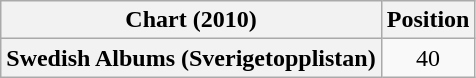<table class="wikitable plainrowheaders" style="text-align:center">
<tr>
<th scope="col">Chart (2010)</th>
<th scope="col">Position</th>
</tr>
<tr>
<th scope="row">Swedish Albums (Sverigetopplistan)</th>
<td>40</td>
</tr>
</table>
